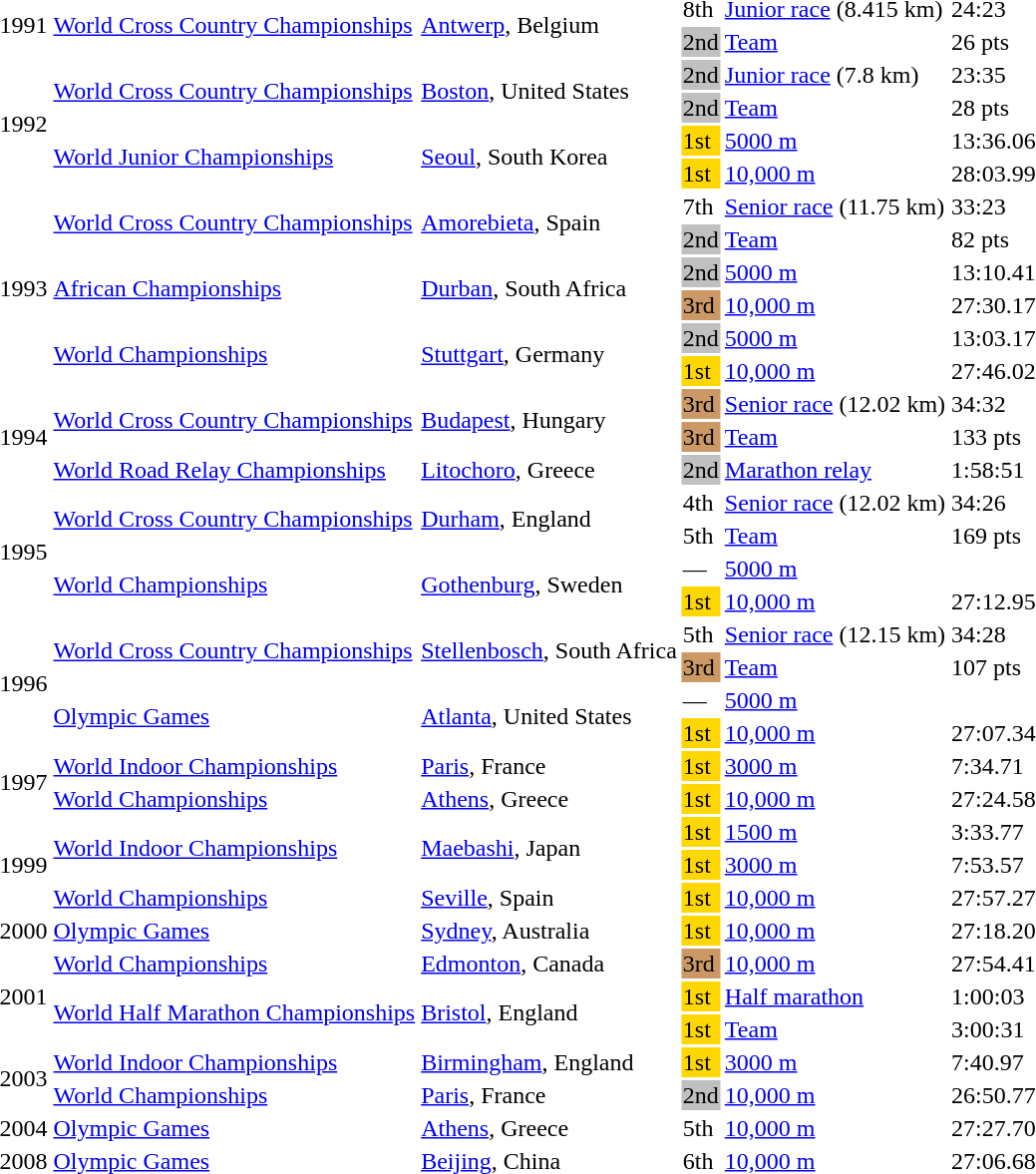<table>
<tr>
<td rowspan=2>1991</td>
<td rowspan=2><a href='#'>World Cross Country Championships</a></td>
<td rowspan=2><a href='#'>Antwerp</a>, Belgium</td>
<td>8th</td>
<td><a href='#'>Junior race</a> (8.415 km)</td>
<td>24:23</td>
</tr>
<tr>
<td bgcolor=silver>2nd</td>
<td><a href='#'>Team</a></td>
<td>26 pts</td>
</tr>
<tr>
<td rowspan=4>1992</td>
<td rowspan=2><a href='#'>World Cross Country Championships</a></td>
<td rowspan=2><a href='#'>Boston</a>, United States</td>
<td bgcolor=silver>2nd</td>
<td><a href='#'>Junior race</a> (7.8 km)</td>
<td>23:35</td>
</tr>
<tr>
<td bgcolor=silver>2nd</td>
<td><a href='#'>Team</a></td>
<td>28 pts</td>
</tr>
<tr>
<td rowspan=2><a href='#'>World Junior Championships</a></td>
<td rowspan=2><a href='#'>Seoul</a>, South Korea</td>
<td bgcolor=gold>1st</td>
<td><a href='#'>5000 m</a></td>
<td>13:36.06</td>
</tr>
<tr>
<td bgcolor=gold>1st</td>
<td><a href='#'>10,000 m</a></td>
<td>28:03.99</td>
</tr>
<tr>
<td rowspan=6>1993</td>
<td rowspan=2><a href='#'>World Cross Country Championships</a></td>
<td rowspan=2><a href='#'>Amorebieta</a>, Spain</td>
<td>7th</td>
<td><a href='#'>Senior race</a> (11.75 km)</td>
<td>33:23</td>
</tr>
<tr>
<td bgcolor=silver>2nd</td>
<td><a href='#'>Team</a></td>
<td>82 pts</td>
</tr>
<tr>
<td rowspan=2><a href='#'>African Championships</a></td>
<td rowspan=2><a href='#'>Durban</a>, South Africa</td>
<td bgcolor=silver>2nd</td>
<td><a href='#'>5000 m</a></td>
<td>13:10.41</td>
</tr>
<tr>
<td bgcolor=cc9966>3rd</td>
<td><a href='#'>10,000 m</a></td>
<td>27:30.17</td>
</tr>
<tr>
<td rowspan=2><a href='#'>World Championships</a></td>
<td rowspan=2><a href='#'>Stuttgart</a>, Germany</td>
<td bgcolor=silver>2nd</td>
<td><a href='#'>5000 m</a></td>
<td>13:03.17</td>
</tr>
<tr>
<td bgcolor=gold>1st</td>
<td><a href='#'>10,000 m</a></td>
<td>27:46.02</td>
</tr>
<tr>
<td rowspan=3>1994</td>
<td rowspan=2><a href='#'>World Cross Country Championships</a></td>
<td rowspan=2><a href='#'>Budapest</a>, Hungary</td>
<td bgcolor=cc9966>3rd</td>
<td><a href='#'>Senior race</a> (12.02 km)</td>
<td>34:32</td>
</tr>
<tr>
<td bgcolor=cc9966>3rd</td>
<td><a href='#'>Team</a></td>
<td>133 pts</td>
</tr>
<tr>
<td><a href='#'>World Road Relay Championships</a></td>
<td><a href='#'>Litochoro</a>, Greece</td>
<td bgcolor=silver>2nd</td>
<td><a href='#'>Marathon relay</a></td>
<td>1:58:51</td>
</tr>
<tr>
<td rowspan=4>1995</td>
<td rowspan=2><a href='#'>World Cross Country Championships</a></td>
<td rowspan=2><a href='#'>Durham</a>, England</td>
<td>4th</td>
<td><a href='#'>Senior race</a> (12.02 km)</td>
<td>34:26</td>
</tr>
<tr>
<td>5th</td>
<td><a href='#'>Team</a></td>
<td>169 pts</td>
</tr>
<tr>
<td rowspan=2><a href='#'>World Championships</a></td>
<td rowspan=2><a href='#'>Gothenburg</a>, Sweden</td>
<td>—</td>
<td><a href='#'>5000 m</a></td>
<td></td>
</tr>
<tr>
<td bgcolor=gold>1st</td>
<td><a href='#'>10,000 m</a></td>
<td>27:12.95</td>
</tr>
<tr>
<td rowspan=4>1996</td>
<td rowspan=2><a href='#'>World Cross Country Championships</a></td>
<td rowspan=2><a href='#'>Stellenbosch</a>, South Africa</td>
<td>5th</td>
<td><a href='#'>Senior race</a> (12.15 km)</td>
<td>34:28</td>
</tr>
<tr>
<td bgcolor=cc9966>3rd</td>
<td><a href='#'>Team</a></td>
<td>107 pts</td>
</tr>
<tr>
<td rowspan=2><a href='#'>Olympic Games</a></td>
<td rowspan=2><a href='#'>Atlanta</a>, United States</td>
<td>—</td>
<td><a href='#'>5000 m</a></td>
<td></td>
</tr>
<tr>
<td bgcolor=gold>1st</td>
<td><a href='#'>10,000 m</a></td>
<td>27:07.34</td>
</tr>
<tr>
<td rowspan=2>1997</td>
<td><a href='#'>World Indoor Championships</a></td>
<td><a href='#'>Paris</a>, France</td>
<td bgcolor=gold>1st</td>
<td><a href='#'>3000 m</a></td>
<td>7:34.71</td>
</tr>
<tr>
<td><a href='#'>World Championships</a></td>
<td><a href='#'>Athens</a>, Greece</td>
<td bgcolor=gold>1st</td>
<td><a href='#'>10,000 m</a></td>
<td>27:24.58</td>
</tr>
<tr>
<td rowspan=3>1999</td>
<td rowspan=2><a href='#'>World Indoor Championships</a></td>
<td rowspan=2><a href='#'>Maebashi</a>, Japan</td>
<td bgcolor=gold>1st</td>
<td><a href='#'>1500 m</a></td>
<td>3:33.77</td>
</tr>
<tr>
<td bgcolor=gold>1st</td>
<td><a href='#'>3000 m</a></td>
<td>7:53.57</td>
</tr>
<tr>
<td><a href='#'>World Championships</a></td>
<td><a href='#'>Seville</a>, Spain</td>
<td bgcolor=gold>1st</td>
<td><a href='#'>10,000 m</a></td>
<td>27:57.27</td>
</tr>
<tr>
<td>2000</td>
<td><a href='#'>Olympic Games</a></td>
<td><a href='#'>Sydney</a>, Australia</td>
<td bgcolor=gold>1st</td>
<td><a href='#'>10,000 m</a></td>
<td>27:18.20</td>
</tr>
<tr>
<td rowspan=3>2001</td>
<td><a href='#'>World Championships</a></td>
<td><a href='#'>Edmonton</a>, Canada</td>
<td bgcolor=cc9966>3rd</td>
<td><a href='#'>10,000 m</a></td>
<td>27:54.41</td>
</tr>
<tr>
<td rowspan=2><a href='#'>World Half Marathon Championships</a></td>
<td rowspan=2><a href='#'>Bristol</a>, England</td>
<td bgcolor=gold>1st</td>
<td><a href='#'>Half marathon</a></td>
<td>1:00:03</td>
</tr>
<tr>
<td bgcolor=gold>1st</td>
<td><a href='#'>Team</a></td>
<td>3:00:31</td>
</tr>
<tr>
<td rowspan=2>2003</td>
<td><a href='#'>World Indoor Championships</a></td>
<td><a href='#'>Birmingham</a>, England</td>
<td bgcolor=gold>1st</td>
<td><a href='#'>3000 m</a></td>
<td>7:40.97</td>
</tr>
<tr>
<td><a href='#'>World Championships</a></td>
<td><a href='#'>Paris</a>, France</td>
<td bgcolor=silver>2nd</td>
<td><a href='#'>10,000 m</a></td>
<td>26:50.77</td>
</tr>
<tr>
<td>2004</td>
<td><a href='#'>Olympic Games</a></td>
<td><a href='#'>Athens</a>, Greece</td>
<td>5th</td>
<td><a href='#'>10,000 m</a></td>
<td>27:27.70</td>
</tr>
<tr>
<td>2008</td>
<td><a href='#'>Olympic Games</a></td>
<td><a href='#'>Beijing</a>, China</td>
<td>6th</td>
<td><a href='#'>10,000 m</a></td>
<td>27:06.68</td>
</tr>
</table>
